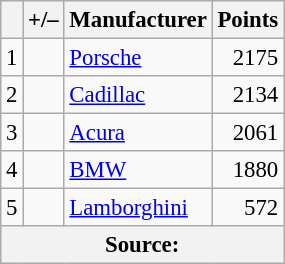<table class="wikitable" style="font-size: 95%;">
<tr>
<th scope="col"></th>
<th scope="col">+/–</th>
<th scope="col">Manufacturer</th>
<th scope="col">Points</th>
</tr>
<tr>
<td align=center>1</td>
<td align="left"></td>
<td> <a href='#'>Porsche</a></td>
<td align=right>2175</td>
</tr>
<tr>
<td align=center>2</td>
<td align="left"></td>
<td> <a href='#'>Cadillac</a></td>
<td align=right>2134</td>
</tr>
<tr>
<td align=center>3</td>
<td align="left"></td>
<td> <a href='#'>Acura</a></td>
<td align=right>2061</td>
</tr>
<tr>
<td align=center>4</td>
<td align="left"></td>
<td> <a href='#'>BMW</a></td>
<td align=right>1880</td>
</tr>
<tr>
<td align=center>5</td>
<td align=left></td>
<td> <a href='#'>Lamborghini</a></td>
<td align=right>572</td>
</tr>
<tr>
<th colspan=5>Source:</th>
</tr>
</table>
